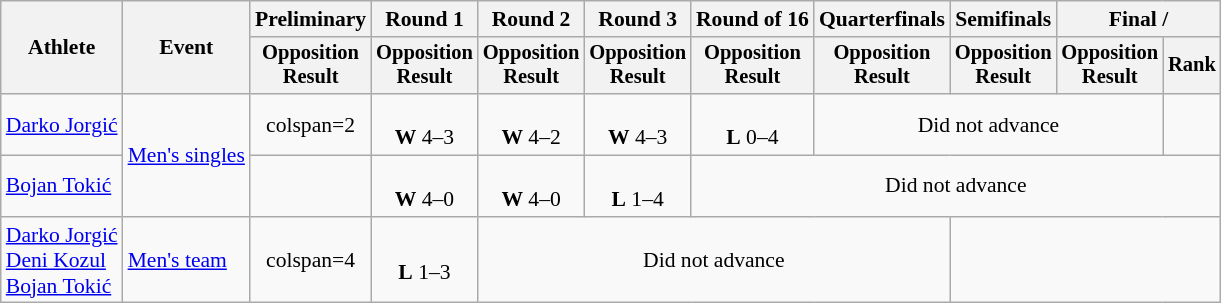<table class="wikitable" style="font-size:90%;">
<tr>
<th rowspan=2>Athlete</th>
<th rowspan=2>Event</th>
<th>Preliminary</th>
<th>Round 1</th>
<th>Round 2</th>
<th>Round 3</th>
<th>Round of 16</th>
<th>Quarterfinals</th>
<th>Semifinals</th>
<th colspan=2>Final / </th>
</tr>
<tr style="font-size:95%">
<th>Opposition<br>Result</th>
<th>Opposition<br>Result</th>
<th>Opposition<br>Result</th>
<th>Opposition<br>Result</th>
<th>Opposition<br>Result</th>
<th>Opposition<br>Result</th>
<th>Opposition<br>Result</th>
<th>Opposition<br>Result</th>
<th>Rank</th>
</tr>
<tr align=center>
<td align=left><a href='#'>Darko Jorgić</a></td>
<td align=left rowspan=2><a href='#'>Men's singles</a></td>
<td>colspan=2 </td>
<td><br><strong>W</strong> 4–3</td>
<td><br><strong>W</strong> 4–2</td>
<td><br><strong>W</strong> 4–3</td>
<td><br><strong>L</strong> 0–4</td>
<td colspan="3">Did not advance</td>
</tr>
<tr align=center>
<td align=left><a href='#'>Bojan Tokić</a></td>
<td></td>
<td><br><strong>W</strong> 4–0</td>
<td><br><strong>W</strong> 4–0</td>
<td><br><strong>L</strong> 1–4</td>
<td colspan="5">Did not advance</td>
</tr>
<tr align=center>
<td align=left><a href='#'>Darko Jorgić</a><br><a href='#'>Deni Kozul</a><br><a href='#'>Bojan Tokić</a></td>
<td align=left><a href='#'>Men's team</a></td>
<td>colspan=4 </td>
<td><br><strong>L</strong> 1–3</td>
<td colspan="4">Did not advance</td>
</tr>
</table>
